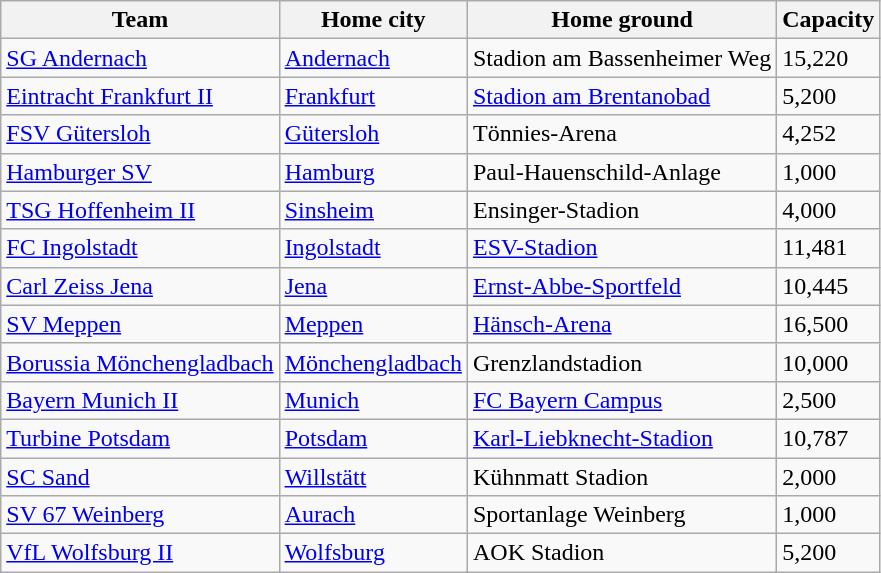<table class="wikitable sortable">
<tr>
<th>Team</th>
<th>Home city</th>
<th>Home ground</th>
<th>Capacity</th>
</tr>
<tr>
<td data-sort-value="Andernach"><a href='#'>SG Andernach</a></td>
<td><a href='#'>Andernach</a></td>
<td>Stadion am Bassenheimer Weg</td>
<td>15,220</td>
</tr>
<tr>
<td data-sort-value="Frankfurt"><a href='#'>Eintracht Frankfurt II</a></td>
<td><a href='#'>Frankfurt</a></td>
<td><a href='#'>Stadion am Brentanobad</a></td>
<td>5,200</td>
</tr>
<tr>
<td data-sort-value="Gutersloh"><a href='#'>FSV Gütersloh</a></td>
<td><a href='#'>Gütersloh</a></td>
<td>Tönnies-Arena</td>
<td>4,252</td>
</tr>
<tr>
<td data-sort-value="Hamburg"><a href='#'>Hamburger SV</a></td>
<td><a href='#'>Hamburg</a></td>
<td>Paul-Hauenschild-Anlage</td>
<td>1,000</td>
</tr>
<tr>
<td data-sort-value="Hoffenheim"><a href='#'>TSG Hoffenheim II</a></td>
<td><a href='#'>Sinsheim</a></td>
<td>Ensinger-Stadion</td>
<td>4,000</td>
</tr>
<tr>
<td data-sort-value="Ingolstadt"><a href='#'>FC Ingolstadt</a></td>
<td><a href='#'>Ingolstadt</a></td>
<td><a href='#'>ESV-Stadion</a></td>
<td>11,481</td>
</tr>
<tr>
<td data-sort-value="Jena"><a href='#'>Carl Zeiss Jena</a></td>
<td><a href='#'>Jena</a></td>
<td><a href='#'>Ernst-Abbe-Sportfeld</a></td>
<td>10,445</td>
</tr>
<tr>
<td data-sort-value="Meppen"><a href='#'>SV Meppen</a></td>
<td><a href='#'>Meppen</a></td>
<td><a href='#'>Hänsch-Arena</a></td>
<td>16,500</td>
</tr>
<tr>
<td data-sort-value="Monchengladbach"><a href='#'>Borussia Mönchengladbach</a></td>
<td><a href='#'>Mönchengladbach</a></td>
<td>Grenzlandstadion</td>
<td>10,000</td>
</tr>
<tr>
<td data-sort-value="Munich"><a href='#'>Bayern Munich II</a></td>
<td><a href='#'>Munich</a></td>
<td><a href='#'>FC Bayern Campus</a></td>
<td>2,500</td>
</tr>
<tr>
<td data-sort-value="Potsdam"><a href='#'>Turbine Potsdam</a></td>
<td><a href='#'>Potsdam</a></td>
<td><a href='#'>Karl-Liebknecht-Stadion</a></td>
<td>10,787</td>
</tr>
<tr>
<td data-sort-value="Sand"><a href='#'>SC Sand</a></td>
<td><a href='#'>Willstätt</a></td>
<td>Kühnmatt Stadion</td>
<td>2,000</td>
</tr>
<tr>
<td data-sort-value="Weinberg"><a href='#'>SV 67 Weinberg</a></td>
<td><a href='#'>Aurach</a></td>
<td>Sportanlage Weinberg</td>
<td>1,000</td>
</tr>
<tr>
<td data-sort-value="Wolfsburg"><a href='#'>VfL Wolfsburg II</a></td>
<td><a href='#'>Wolfsburg</a></td>
<td>AOK Stadion</td>
<td>5,200</td>
</tr>
</table>
